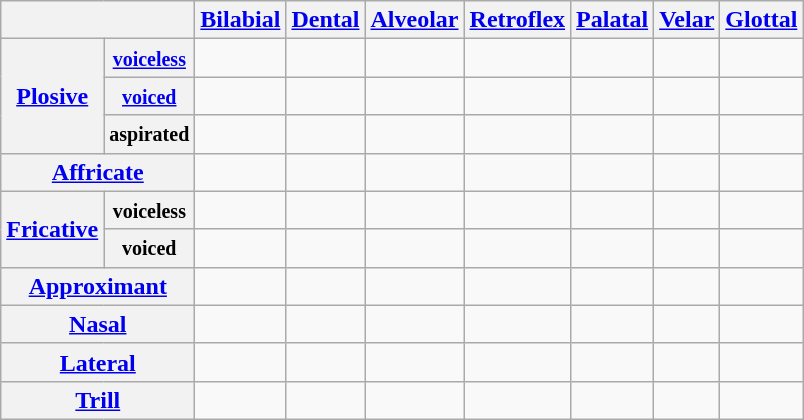<table class="wikitable" style="text-align:center">
<tr>
<th colspan="2"></th>
<th><a href='#'>Bilabial</a></th>
<th><a href='#'>Dental</a></th>
<th><a href='#'>Alveolar</a></th>
<th><a href='#'>Retroflex</a></th>
<th><a href='#'>Palatal</a></th>
<th><a href='#'>Velar</a></th>
<th><a href='#'>Glottal</a></th>
</tr>
<tr>
<th rowspan="3"><a href='#'>Plosive</a></th>
<th><small><a href='#'>voiceless</a></small></th>
<td></td>
<td> </td>
<td></td>
<td> </td>
<td></td>
<td></td>
<td></td>
</tr>
<tr>
<th><small><a href='#'>voiced</a></small></th>
<td></td>
<td> </td>
<td></td>
<td> </td>
<td> </td>
<td></td>
<td></td>
</tr>
<tr>
<th><small>aspirated</small></th>
<td></td>
<td></td>
<td></td>
<td> </td>
<td> </td>
<td> </td>
<td></td>
</tr>
<tr>
<th colspan="2"><a href='#'>Affricate</a></th>
<td></td>
<td></td>
<td>   </td>
<td></td>
<td></td>
<td></td>
<td></td>
</tr>
<tr>
<th rowspan="2"><a href='#'>Fricative</a></th>
<th><small>voiceless</small></th>
<td></td>
<td></td>
<td></td>
<td></td>
<td> </td>
<td></td>
<td>  </td>
</tr>
<tr>
<th><small>voiced</small></th>
<td></td>
<td></td>
<td></td>
<td></td>
<td> </td>
<td></td>
<td></td>
</tr>
<tr>
<th colspan="2"><a href='#'>Approximant</a></th>
<td></td>
<td></td>
<td></td>
<td></td>
<td> </td>
<td></td>
<td></td>
</tr>
<tr>
<th colspan="2"><a href='#'>Nasal</a></th>
<td></td>
<td> </td>
<td></td>
<td></td>
<td> </td>
<td> </td>
<td></td>
</tr>
<tr>
<th colspan="2"><a href='#'>Lateral</a></th>
<td></td>
<td></td>
<td>  </td>
<td></td>
<td></td>
<td></td>
<td></td>
</tr>
<tr>
<th colspan="2"><a href='#'>Trill</a></th>
<td></td>
<td></td>
<td>    </td>
<td> </td>
<td></td>
<td></td>
<td></td>
</tr>
</table>
